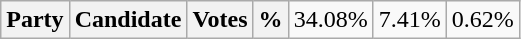<table class="wikitable">
<tr>
<th colspan="2">Party</th>
<th>Candidate</th>
<th>Votes</th>
<th>%<br>
</th>
<td>34.08%<br></td>
<td>7.41%<br></td>
<td>0.62%</td>
</tr>
</table>
